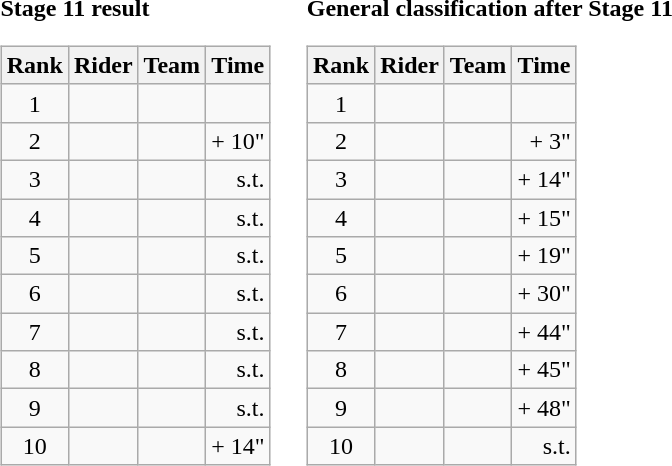<table>
<tr>
<td><strong>Stage 11 result</strong><br><table class="wikitable">
<tr>
<th scope="col">Rank</th>
<th scope="col">Rider</th>
<th scope="col">Team</th>
<th scope="col">Time</th>
</tr>
<tr>
<td style="text-align:center;">1</td>
<td></td>
<td></td>
<td style="text-align:right;"></td>
</tr>
<tr>
<td style="text-align:center;">2</td>
<td></td>
<td></td>
<td style="text-align:right;">+ 10"</td>
</tr>
<tr>
<td style="text-align:center;">3</td>
<td></td>
<td></td>
<td style="text-align:right;">s.t.</td>
</tr>
<tr>
<td style="text-align:center;">4</td>
<td></td>
<td></td>
<td style="text-align:right;">s.t.</td>
</tr>
<tr>
<td style="text-align:center;">5</td>
<td></td>
<td></td>
<td style="text-align:right;">s.t.</td>
</tr>
<tr>
<td style="text-align:center;">6</td>
<td></td>
<td></td>
<td style="text-align:right;">s.t.</td>
</tr>
<tr>
<td style="text-align:center;">7</td>
<td></td>
<td></td>
<td style="text-align:right;">s.t.</td>
</tr>
<tr>
<td style="text-align:center;">8</td>
<td></td>
<td></td>
<td style="text-align:right;">s.t.</td>
</tr>
<tr>
<td style="text-align:center;">9</td>
<td></td>
<td></td>
<td style="text-align:right;">s.t.</td>
</tr>
<tr>
<td style="text-align:center;">10</td>
<td></td>
<td></td>
<td style="text-align:right;">+ 14"</td>
</tr>
</table>
</td>
<td></td>
<td><strong>General classification after Stage 11</strong><br><table class="wikitable">
<tr>
<th scope="col">Rank</th>
<th scope="col">Rider</th>
<th scope="col">Team</th>
<th scope="col">Time</th>
</tr>
<tr>
<td style="text-align:center;">1</td>
<td></td>
<td></td>
<td style="text-align:right;"></td>
</tr>
<tr>
<td style="text-align:center;">2</td>
<td></td>
<td></td>
<td style="text-align:right;">+ 3"</td>
</tr>
<tr>
<td style="text-align:center;">3</td>
<td></td>
<td></td>
<td style="text-align:right;">+ 14"</td>
</tr>
<tr>
<td style="text-align:center;">4</td>
<td></td>
<td></td>
<td style="text-align:right;">+ 15"</td>
</tr>
<tr>
<td style="text-align:center;">5</td>
<td></td>
<td></td>
<td style="text-align:right;">+ 19"</td>
</tr>
<tr>
<td style="text-align:center;">6</td>
<td></td>
<td></td>
<td style="text-align:right;">+ 30"</td>
</tr>
<tr>
<td style="text-align:center;">7</td>
<td></td>
<td></td>
<td style="text-align:right;">+ 44"</td>
</tr>
<tr>
<td style="text-align:center;">8</td>
<td></td>
<td></td>
<td style="text-align:right;">+ 45"</td>
</tr>
<tr>
<td style="text-align:center;">9</td>
<td></td>
<td></td>
<td style="text-align:right;">+ 48"</td>
</tr>
<tr>
<td style="text-align:center;">10</td>
<td></td>
<td></td>
<td style="text-align:right;">s.t.</td>
</tr>
</table>
</td>
</tr>
</table>
